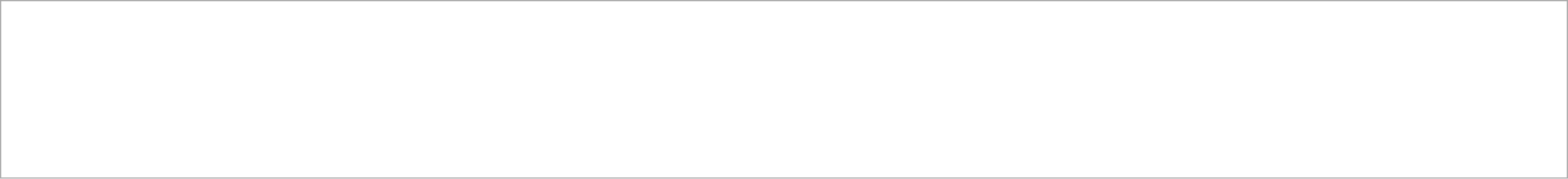<table cellpadding="0" cellspacing="1" style="border:1px solid darkgrey; margin:auto; width:85em;">
<tr>
<td colspan="6"><br></td>
</tr>
<tr>
<td colspan="6"><br></td>
</tr>
<tr>
<td colspan="6"><br></td>
</tr>
<tr>
<td colspan="6"><br></td>
</tr>
<tr>
<td colspan="6"><br></td>
</tr>
<tr>
<td colspan="6"><br></td>
</tr>
<tr>
<td colspan="6"><br></td>
</tr>
<tr>
<td colspan="6"><br></td>
</tr>
</table>
